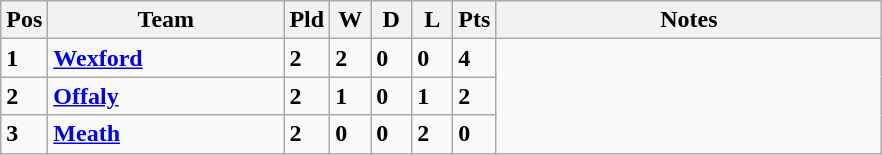<table class="wikitable" style="text-align: centre;">
<tr>
<th width=20>Pos</th>
<th width=150>Team</th>
<th width=20>Pld</th>
<th width=20>W</th>
<th width=20>D</th>
<th width=20>L</th>
<th width=20>Pts</th>
<th width=250>Notes</th>
</tr>
<tr>
<td><strong>1</strong></td>
<td align=left><strong> <a href='#'>Wexford</a> </strong></td>
<td><strong>2</strong></td>
<td><strong>2</strong></td>
<td><strong>0</strong></td>
<td><strong>0</strong></td>
<td><strong>4</strong></td>
</tr>
<tr>
<td><strong>2</strong></td>
<td align=left><strong> <a href='#'>Offaly</a> </strong></td>
<td><strong>2</strong></td>
<td><strong>1</strong></td>
<td><strong>0</strong></td>
<td><strong>1</strong></td>
<td><strong>2</strong></td>
</tr>
<tr>
<td><strong>3</strong></td>
<td align=left><strong> <a href='#'>Meath</a> </strong></td>
<td><strong>2</strong></td>
<td><strong>0</strong></td>
<td><strong>0</strong></td>
<td><strong>2</strong></td>
<td><strong>0</strong></td>
</tr>
</table>
